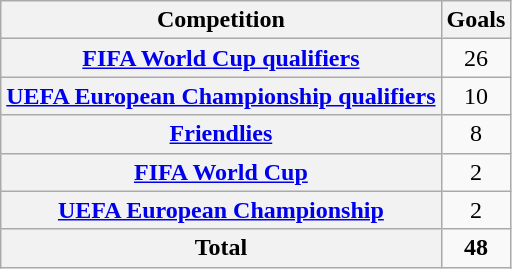<table class="wikitable sortable plainrowheaders" style="text-align:center">
<tr>
<th scope=col>Competition</th>
<th scope=col>Goals</th>
</tr>
<tr>
<th scope=row><a href='#'>FIFA World Cup qualifiers</a></th>
<td>26</td>
</tr>
<tr>
<th scope=row><a href='#'>UEFA European Championship qualifiers</a></th>
<td>10</td>
</tr>
<tr>
<th scope=row><a href='#'>Friendlies</a></th>
<td>8</td>
</tr>
<tr>
<th scope=row><a href='#'>FIFA World Cup</a></th>
<td>2</td>
</tr>
<tr>
<th scope=row><a href='#'>UEFA European Championship</a></th>
<td>2</td>
</tr>
<tr class=sortbottom>
<th scope=row><strong>Total</strong></th>
<td><strong>48</strong></td>
</tr>
</table>
